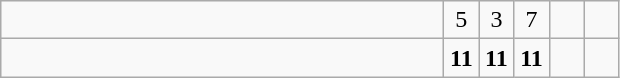<table class="wikitable">
<tr>
<td style="width:18em"></td>
<td align=center style="width:1em">5</td>
<td align=center style="width:1em">3</td>
<td align=center style="width:1em">7</td>
<td align=center style="width:1em"></td>
<td align=center style="width:1em"></td>
</tr>
<tr>
<td style="width:18em"><strong></strong></td>
<td align=center style="width:1em"><strong>11</strong></td>
<td align=center style="width:1em"><strong>11</strong></td>
<td align=center style="width:1em"><strong>11</strong></td>
<td align=center style="width:1em"></td>
<td align=center style="width:1em"></td>
</tr>
</table>
